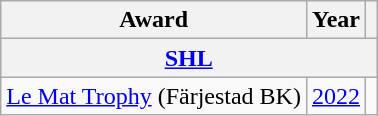<table class="wikitable">
<tr>
<th>Award</th>
<th>Year</th>
<th></th>
</tr>
<tr ALIGN="center" bgcolor="#e0e0e0">
<th colspan="3"><a href='#'>SHL</a></th>
</tr>
<tr>
<td><a href='#'>Le Mat Trophy</a> (Färjestad BK)</td>
<td><a href='#'>2022</a></td>
<td></td>
</tr>
</table>
